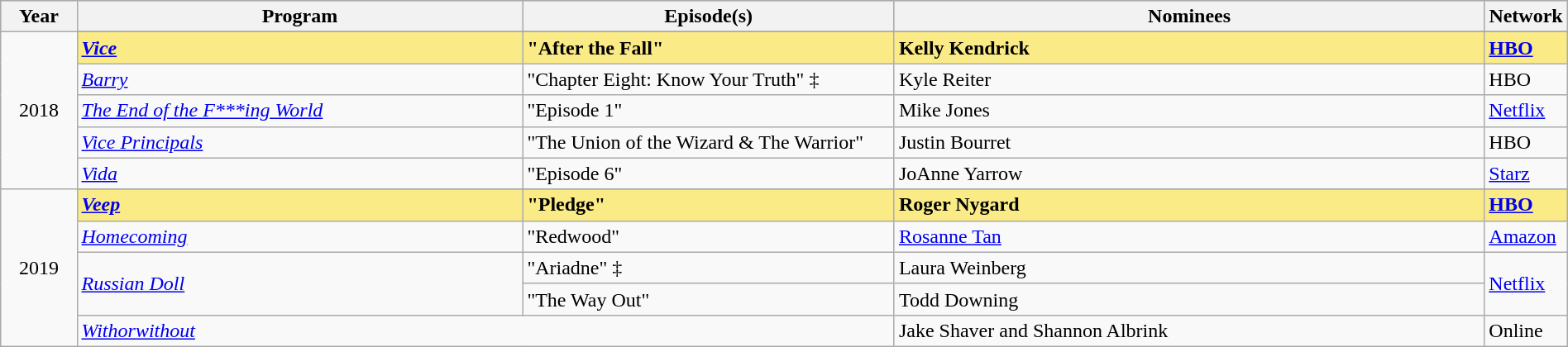<table class="wikitable" style="width:100%">
<tr bgcolor="#bebebe">
<th width="5%">Year</th>
<th width="30%">Program</th>
<th width="25%">Episode(s)</th>
<th width="40%">Nominees</th>
<th width="5%">Network</th>
</tr>
<tr>
<td rowspan=6 style="text-align:center">2018<br></td>
</tr>
<tr style="background:#FAEB86">
<td><strong><em><a href='#'>Vice</a></em></strong></td>
<td><strong>"After the Fall"</strong></td>
<td><strong>Kelly Kendrick</strong></td>
<td><strong><a href='#'>HBO</a></strong></td>
</tr>
<tr>
<td><em><a href='#'>Barry</a></em></td>
<td>"Chapter Eight: Know Your Truth" ‡</td>
<td>Kyle Reiter</td>
<td>HBO</td>
</tr>
<tr>
<td><em><a href='#'>The End of the F***ing World</a></em></td>
<td>"Episode 1"</td>
<td>Mike Jones</td>
<td><a href='#'>Netflix</a></td>
</tr>
<tr>
<td><em><a href='#'>Vice Principals</a></em></td>
<td>"The Union of the Wizard & The Warrior"</td>
<td>Justin Bourret</td>
<td>HBO</td>
</tr>
<tr>
<td><em><a href='#'>Vida</a></em></td>
<td>"Episode 6"</td>
<td>JoAnne Yarrow</td>
<td><a href='#'>Starz</a></td>
</tr>
<tr>
<td rowspan=6 style="text-align:center">2019<br></td>
</tr>
<tr style="background:#FAEB86">
<td><strong><em><a href='#'>Veep</a></em></strong></td>
<td><strong>"Pledge"</strong></td>
<td><strong>Roger Nygard</strong></td>
<td><strong><a href='#'>HBO</a></strong></td>
</tr>
<tr>
<td><em><a href='#'>Homecoming</a></em></td>
<td>"Redwood"</td>
<td><a href='#'>Rosanne Tan</a></td>
<td><a href='#'>Amazon</a></td>
</tr>
<tr>
<td rowspan="2"><em><a href='#'>Russian Doll</a></em></td>
<td>"Ariadne" ‡</td>
<td>Laura Weinberg</td>
<td rowspan="2"><a href='#'>Netflix</a></td>
</tr>
<tr>
<td>"The Way Out"</td>
<td>Todd Downing</td>
</tr>
<tr>
<td colspan="2"><em><a href='#'>Withorwithout</a></em></td>
<td>Jake Shaver and Shannon Albrink</td>
<td>Online</td>
</tr>
</table>
